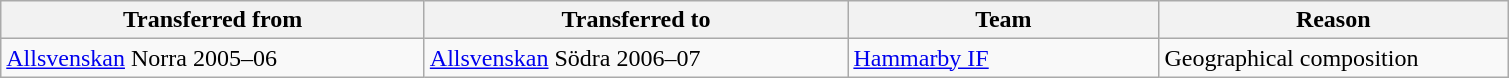<table class="wikitable" style="text-align: left">
<tr>
<th style="width: 275px;">Transferred from</th>
<th style="width: 275px;">Transferred to</th>
<th style="width: 200px;">Team</th>
<th style="width: 225px;">Reason</th>
</tr>
<tr>
<td><a href='#'>Allsvenskan</a> Norra 2005–06</td>
<td><a href='#'>Allsvenskan</a> Södra 2006–07</td>
<td><a href='#'>Hammarby IF</a></td>
<td>Geographical composition</td>
</tr>
</table>
